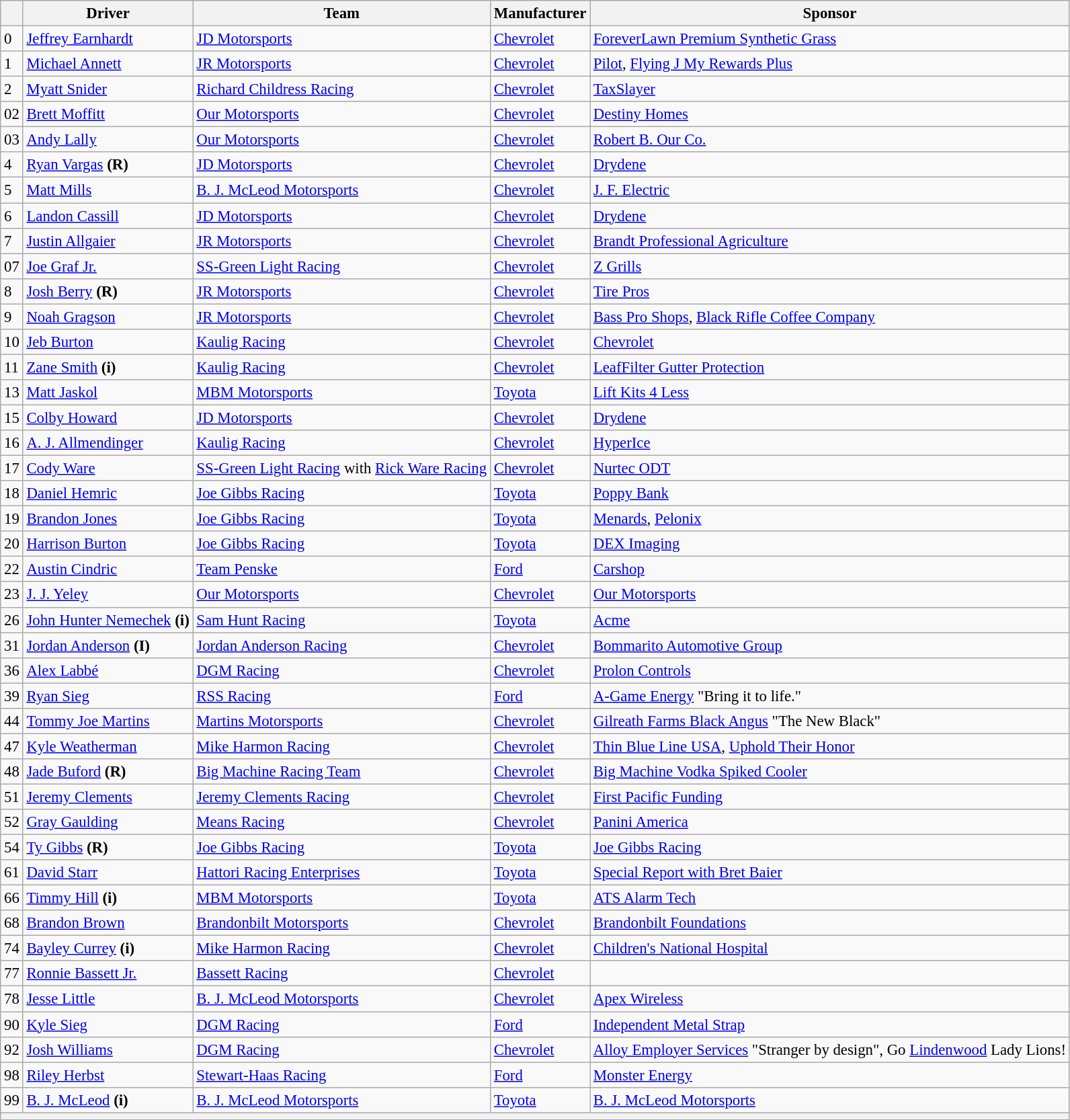<table class="wikitable" style="font-size:95%">
<tr>
<th></th>
<th>Driver</th>
<th>Team</th>
<th>Manufacturer</th>
<th>Sponsor</th>
</tr>
<tr>
<td>0</td>
<td><a href='#'>Jeffrey Earnhardt</a></td>
<td><a href='#'>JD Motorsports</a></td>
<td><a href='#'>Chevrolet</a></td>
<td><a href='#'>ForeverLawn Premium Synthetic Grass</a></td>
</tr>
<tr>
<td>1</td>
<td><a href='#'>Michael Annett</a></td>
<td><a href='#'>JR Motorsports</a></td>
<td><a href='#'>Chevrolet</a></td>
<td><a href='#'>Pilot</a>, <a href='#'>Flying J My Rewards Plus</a></td>
</tr>
<tr>
<td>2</td>
<td><a href='#'>Myatt Snider</a></td>
<td><a href='#'>Richard Childress Racing</a></td>
<td><a href='#'>Chevrolet</a></td>
<td><a href='#'>TaxSlayer</a></td>
</tr>
<tr>
<td>02</td>
<td><a href='#'>Brett Moffitt</a></td>
<td><a href='#'>Our Motorsports</a></td>
<td><a href='#'>Chevrolet</a></td>
<td><a href='#'>Destiny Homes</a></td>
</tr>
<tr>
<td>03</td>
<td><a href='#'>Andy Lally</a></td>
<td><a href='#'>Our Motorsports</a></td>
<td><a href='#'>Chevrolet</a></td>
<td><a href='#'>Robert B. Our Co.</a></td>
</tr>
<tr>
<td>4</td>
<td><a href='#'>Ryan Vargas</a> <strong>(R)</strong></td>
<td><a href='#'>JD Motorsports</a></td>
<td><a href='#'>Chevrolet</a></td>
<td><a href='#'>Drydene</a></td>
</tr>
<tr>
<td>5</td>
<td><a href='#'>Matt Mills</a></td>
<td><a href='#'>B. J. McLeod Motorsports</a></td>
<td><a href='#'>Chevrolet</a></td>
<td><a href='#'>J. F. Electric</a></td>
</tr>
<tr>
<td>6</td>
<td><a href='#'>Landon Cassill</a></td>
<td><a href='#'>JD Motorsports</a></td>
<td><a href='#'>Chevrolet</a></td>
<td><a href='#'>Drydene</a></td>
</tr>
<tr>
<td>7</td>
<td><a href='#'>Justin Allgaier</a></td>
<td><a href='#'>JR Motorsports</a></td>
<td><a href='#'>Chevrolet</a></td>
<td><a href='#'>Brandt Professional Agriculture</a></td>
</tr>
<tr>
<td>07</td>
<td><a href='#'>Joe Graf Jr.</a></td>
<td><a href='#'>SS-Green Light Racing</a></td>
<td><a href='#'>Chevrolet</a></td>
<td><a href='#'>Z Grills</a></td>
</tr>
<tr>
<td>8</td>
<td><a href='#'>Josh Berry</a> <strong>(R)</strong></td>
<td><a href='#'>JR Motorsports</a></td>
<td><a href='#'>Chevrolet</a></td>
<td><a href='#'>Tire Pros</a></td>
</tr>
<tr>
<td>9</td>
<td><a href='#'>Noah Gragson</a></td>
<td><a href='#'>JR Motorsports</a></td>
<td><a href='#'>Chevrolet</a></td>
<td><a href='#'>Bass Pro Shops</a>, <a href='#'>Black Rifle Coffee Company</a></td>
</tr>
<tr>
<td>10</td>
<td><a href='#'>Jeb Burton</a></td>
<td><a href='#'>Kaulig Racing</a></td>
<td><a href='#'>Chevrolet</a></td>
<td><a href='#'>Chevrolet</a></td>
</tr>
<tr>
<td>11</td>
<td><a href='#'>Zane Smith</a> <strong>(i)</strong></td>
<td><a href='#'>Kaulig Racing</a></td>
<td><a href='#'>Chevrolet</a></td>
<td><a href='#'>LeafFilter Gutter Protection</a></td>
</tr>
<tr>
<td>13</td>
<td><a href='#'>Matt Jaskol</a></td>
<td><a href='#'>MBM Motorsports</a></td>
<td><a href='#'>Toyota</a></td>
<td><a href='#'>Lift Kits 4 Less</a></td>
</tr>
<tr>
<td>15</td>
<td><a href='#'>Colby Howard</a></td>
<td><a href='#'>JD Motorsports</a></td>
<td><a href='#'>Chevrolet</a></td>
<td><a href='#'>Drydene</a></td>
</tr>
<tr>
<td>16</td>
<td><a href='#'>A. J. Allmendinger</a></td>
<td><a href='#'>Kaulig Racing</a></td>
<td><a href='#'>Chevrolet</a></td>
<td><a href='#'>HyperIce</a></td>
</tr>
<tr>
<td>17</td>
<td><a href='#'>Cody Ware</a></td>
<td><a href='#'>SS-Green Light Racing</a> with <a href='#'>Rick Ware Racing</a></td>
<td><a href='#'>Chevrolet</a></td>
<td><a href='#'>Nurtec ODT</a></td>
</tr>
<tr>
<td>18</td>
<td><a href='#'>Daniel Hemric</a></td>
<td><a href='#'>Joe Gibbs Racing</a></td>
<td><a href='#'>Toyota</a></td>
<td><a href='#'>Poppy Bank</a></td>
</tr>
<tr>
<td>19</td>
<td><a href='#'>Brandon Jones</a></td>
<td><a href='#'>Joe Gibbs Racing</a></td>
<td><a href='#'>Toyota</a></td>
<td><a href='#'>Menards</a>, <a href='#'>Pelonix</a></td>
</tr>
<tr>
<td>20</td>
<td><a href='#'>Harrison Burton</a></td>
<td><a href='#'>Joe Gibbs Racing</a></td>
<td><a href='#'>Toyota</a></td>
<td><a href='#'>DEX Imaging</a></td>
</tr>
<tr>
<td>22</td>
<td><a href='#'>Austin Cindric</a></td>
<td><a href='#'>Team Penske</a></td>
<td><a href='#'>Ford</a></td>
<td><a href='#'>Carshop</a></td>
</tr>
<tr>
<td>23</td>
<td><a href='#'>J. J. Yeley</a></td>
<td><a href='#'>Our Motorsports</a></td>
<td><a href='#'>Chevrolet</a></td>
<td><a href='#'>Our Motorsports</a></td>
</tr>
<tr>
<td>26</td>
<td><a href='#'>John Hunter Nemechek</a> <strong>(i)</strong></td>
<td><a href='#'>Sam Hunt Racing</a></td>
<td><a href='#'>Toyota</a></td>
<td><a href='#'>Acme</a></td>
</tr>
<tr>
<td>31</td>
<td><a href='#'>Jordan Anderson</a> <strong>(I)</strong></td>
<td><a href='#'>Jordan Anderson Racing</a></td>
<td><a href='#'>Chevrolet</a></td>
<td><a href='#'>Bommarito Automotive Group</a></td>
</tr>
<tr>
<td>36</td>
<td><a href='#'>Alex Labbé</a></td>
<td><a href='#'>DGM Racing</a></td>
<td><a href='#'>Chevrolet</a></td>
<td><a href='#'>Prolon Controls</a></td>
</tr>
<tr>
<td>39</td>
<td><a href='#'>Ryan Sieg</a></td>
<td><a href='#'>RSS Racing</a></td>
<td><a href='#'>Ford</a></td>
<td><a href='#'>A-Game Energy</a> "Bring it to life."</td>
</tr>
<tr>
<td>44</td>
<td><a href='#'>Tommy Joe Martins</a></td>
<td><a href='#'>Martins Motorsports</a></td>
<td><a href='#'>Chevrolet</a></td>
<td><a href='#'>Gilreath Farms Black Angus</a> "The New Black"</td>
</tr>
<tr>
<td>47</td>
<td><a href='#'>Kyle Weatherman</a></td>
<td><a href='#'>Mike Harmon Racing</a></td>
<td><a href='#'>Chevrolet</a></td>
<td><a href='#'>Thin Blue Line USA</a>, <a href='#'>Uphold Their Honor</a></td>
</tr>
<tr>
<td>48</td>
<td><a href='#'>Jade Buford</a> <strong>(R)</strong></td>
<td><a href='#'>Big Machine Racing Team</a></td>
<td><a href='#'>Chevrolet</a></td>
<td><a href='#'>Big Machine Vodka Spiked Cooler</a></td>
</tr>
<tr>
<td>51</td>
<td><a href='#'>Jeremy Clements</a></td>
<td><a href='#'>Jeremy Clements Racing</a></td>
<td><a href='#'>Chevrolet</a></td>
<td><a href='#'>First Pacific Funding</a></td>
</tr>
<tr>
<td>52</td>
<td><a href='#'>Gray Gaulding</a></td>
<td><a href='#'>Means Racing</a></td>
<td><a href='#'>Chevrolet</a></td>
<td><a href='#'>Panini America</a></td>
</tr>
<tr>
<td>54</td>
<td><a href='#'>Ty Gibbs</a> <strong>(R)</strong></td>
<td><a href='#'>Joe Gibbs Racing</a></td>
<td><a href='#'>Toyota</a></td>
<td><a href='#'>Joe Gibbs Racing</a></td>
</tr>
<tr>
<td>61</td>
<td><a href='#'>David Starr</a></td>
<td><a href='#'>Hattori Racing Enterprises</a></td>
<td><a href='#'>Toyota</a></td>
<td><a href='#'>Special Report with Bret Baier</a></td>
</tr>
<tr>
<td>66</td>
<td><a href='#'>Timmy Hill</a> <strong>(i)</strong></td>
<td><a href='#'>MBM Motorsports</a></td>
<td><a href='#'>Toyota</a></td>
<td><a href='#'>ATS Alarm Tech</a></td>
</tr>
<tr>
<td>68</td>
<td><a href='#'>Brandon Brown</a></td>
<td><a href='#'>Brandonbilt Motorsports</a></td>
<td><a href='#'>Chevrolet</a></td>
<td><a href='#'>Brandonbilt Foundations</a></td>
</tr>
<tr>
<td>74</td>
<td><a href='#'>Bayley Currey</a> <strong>(i)</strong></td>
<td><a href='#'>Mike Harmon Racing</a></td>
<td><a href='#'>Chevrolet</a></td>
<td><a href='#'>Children's National Hospital</a></td>
</tr>
<tr>
<td>77</td>
<td><a href='#'>Ronnie Bassett Jr.</a></td>
<td><a href='#'>Bassett Racing</a></td>
<td><a href='#'>Chevrolet</a></td>
<td></td>
</tr>
<tr>
<td>78</td>
<td><a href='#'>Jesse Little</a></td>
<td><a href='#'>B. J. McLeod Motorsports</a></td>
<td><a href='#'>Chevrolet</a></td>
<td><a href='#'>Apex Wireless</a></td>
</tr>
<tr>
<td>90</td>
<td><a href='#'>Kyle Sieg</a></td>
<td><a href='#'>DGM Racing</a></td>
<td><a href='#'>Ford</a></td>
<td><a href='#'>Independent Metal Strap</a></td>
</tr>
<tr>
<td>92</td>
<td><a href='#'>Josh Williams</a></td>
<td><a href='#'>DGM Racing</a></td>
<td><a href='#'>Chevrolet</a></td>
<td><a href='#'>Alloy Employer Services</a> "Stranger by design", Go <a href='#'>Lindenwood</a> Lady Lions!</td>
</tr>
<tr>
<td>98</td>
<td><a href='#'>Riley Herbst</a></td>
<td><a href='#'>Stewart-Haas Racing</a></td>
<td><a href='#'>Ford</a></td>
<td><a href='#'>Monster Energy</a></td>
</tr>
<tr>
<td>99</td>
<td><a href='#'>B. J. McLeod</a> <strong>(i)</strong></td>
<td><a href='#'>B. J. McLeod Motorsports</a></td>
<td><a href='#'>Toyota</a></td>
<td><a href='#'>B. J. McLeod Motorsports</a></td>
</tr>
<tr>
<th colspan="7"></th>
</tr>
</table>
